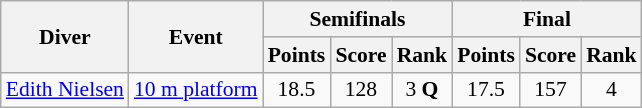<table class=wikitable style="font-size:90%">
<tr>
<th rowspan=2>Diver</th>
<th rowspan=2>Event</th>
<th colspan=3>Semifinals</th>
<th colspan=3>Final</th>
</tr>
<tr>
<th>Points</th>
<th>Score</th>
<th>Rank</th>
<th>Points</th>
<th>Score</th>
<th>Rank</th>
</tr>
<tr>
<td><a href='#'>Edith Nielsen</a></td>
<td><a href='#'>10 m platform</a></td>
<td align=center>18.5</td>
<td align=center>128</td>
<td align=center>3 <strong>Q</strong></td>
<td align=center>17.5</td>
<td align=center>157</td>
<td align=center>4</td>
</tr>
</table>
